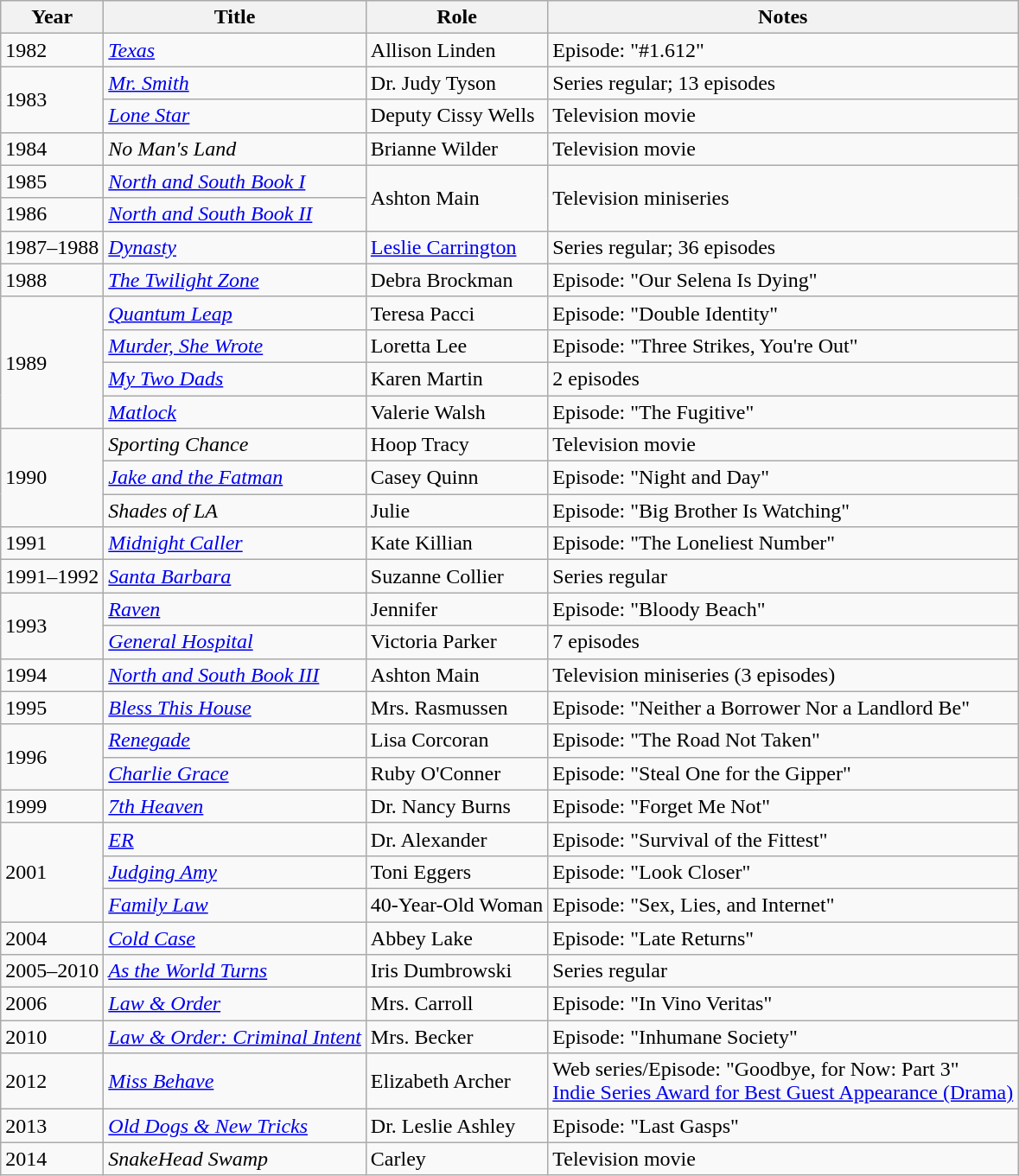<table class="wikitable">
<tr>
<th>Year</th>
<th>Title</th>
<th>Role</th>
<th>Notes</th>
</tr>
<tr>
<td>1982</td>
<td><em><a href='#'>Texas</a></em></td>
<td>Allison Linden</td>
<td>Episode: "#1.612"</td>
</tr>
<tr>
<td rowspan="2">1983</td>
<td><em><a href='#'>Mr. Smith</a></em></td>
<td>Dr. Judy Tyson</td>
<td>Series regular; 13 episodes</td>
</tr>
<tr>
<td><em><a href='#'>Lone Star</a></em></td>
<td>Deputy Cissy Wells</td>
<td>Television movie</td>
</tr>
<tr>
<td>1984</td>
<td><em>No Man's Land</em></td>
<td>Brianne Wilder</td>
<td>Television movie</td>
</tr>
<tr>
<td>1985</td>
<td><em><a href='#'>North and South Book I</a></em></td>
<td rowspan="2">Ashton Main</td>
<td rowspan="2">Television miniseries</td>
</tr>
<tr>
<td>1986</td>
<td><em><a href='#'>North and South Book II</a></em></td>
</tr>
<tr>
<td>1987–1988</td>
<td><em><a href='#'>Dynasty</a></em></td>
<td><a href='#'>Leslie Carrington</a></td>
<td>Series regular; 36 episodes</td>
</tr>
<tr>
<td>1988</td>
<td><em><a href='#'>The Twilight Zone</a></em></td>
<td>Debra Brockman</td>
<td>Episode: "Our Selena Is Dying"</td>
</tr>
<tr>
<td rowspan="4">1989</td>
<td><em><a href='#'>Quantum Leap</a></em></td>
<td>Teresa Pacci</td>
<td>Episode: "Double Identity"</td>
</tr>
<tr>
<td><em><a href='#'>Murder, She Wrote</a></em></td>
<td>Loretta Lee</td>
<td>Episode: "Three Strikes, You're Out"</td>
</tr>
<tr>
<td><em><a href='#'>My Two Dads</a></em></td>
<td>Karen Martin</td>
<td>2 episodes</td>
</tr>
<tr>
<td><em><a href='#'>Matlock</a></em></td>
<td>Valerie Walsh</td>
<td>Episode: "The Fugitive"</td>
</tr>
<tr>
<td rowspan="3">1990</td>
<td><em>Sporting Chance</em></td>
<td>Hoop Tracy</td>
<td>Television movie</td>
</tr>
<tr>
<td><em><a href='#'>Jake and the Fatman</a></em></td>
<td>Casey Quinn</td>
<td>Episode: "Night and Day"</td>
</tr>
<tr>
<td><em>Shades of LA</em></td>
<td>Julie</td>
<td>Episode: "Big Brother Is Watching"</td>
</tr>
<tr>
<td>1991</td>
<td><em><a href='#'>Midnight Caller</a></em></td>
<td>Kate Killian</td>
<td>Episode: "The Loneliest Number"</td>
</tr>
<tr>
<td>1991–1992</td>
<td><em><a href='#'>Santa Barbara</a></em></td>
<td>Suzanne Collier</td>
<td>Series regular</td>
</tr>
<tr>
<td rowspan="2">1993</td>
<td><em><a href='#'>Raven</a></em></td>
<td>Jennifer</td>
<td>Episode: "Bloody Beach"</td>
</tr>
<tr>
<td><em><a href='#'>General Hospital</a></em></td>
<td>Victoria Parker</td>
<td>7 episodes</td>
</tr>
<tr>
<td>1994</td>
<td><em><a href='#'>North and South Book III</a></em></td>
<td>Ashton Main</td>
<td>Television miniseries (3 episodes)</td>
</tr>
<tr>
<td>1995</td>
<td><em><a href='#'>Bless This House</a></em></td>
<td>Mrs. Rasmussen</td>
<td>Episode: "Neither a Borrower Nor a Landlord Be"</td>
</tr>
<tr>
<td rowspan="2">1996</td>
<td><em><a href='#'>Renegade</a></em></td>
<td>Lisa Corcoran</td>
<td>Episode: "The Road Not Taken"</td>
</tr>
<tr>
<td><em><a href='#'>Charlie Grace</a></em></td>
<td>Ruby O'Conner</td>
<td>Episode: "Steal One for the Gipper"</td>
</tr>
<tr>
<td>1999</td>
<td><em><a href='#'>7th Heaven</a></em></td>
<td>Dr. Nancy Burns</td>
<td>Episode: "Forget Me Not"</td>
</tr>
<tr>
<td rowspan="3">2001</td>
<td><em><a href='#'>ER</a></em></td>
<td>Dr. Alexander</td>
<td>Episode: "Survival of the Fittest"</td>
</tr>
<tr>
<td><em><a href='#'>Judging Amy</a></em></td>
<td>Toni Eggers</td>
<td>Episode: "Look Closer"</td>
</tr>
<tr>
<td><em><a href='#'>Family Law</a></em></td>
<td>40-Year-Old Woman</td>
<td>Episode: "Sex, Lies, and Internet"</td>
</tr>
<tr>
<td>2004</td>
<td><em><a href='#'>Cold Case</a></em></td>
<td>Abbey Lake</td>
<td>Episode: "Late Returns"</td>
</tr>
<tr>
<td>2005–2010</td>
<td><em><a href='#'>As the World Turns</a></em></td>
<td>Iris Dumbrowski</td>
<td>Series regular</td>
</tr>
<tr>
<td>2006</td>
<td><em><a href='#'>Law & Order</a></em></td>
<td>Mrs. Carroll</td>
<td>Episode: "In Vino Veritas"</td>
</tr>
<tr>
<td>2010</td>
<td><em><a href='#'>Law & Order: Criminal Intent</a></em></td>
<td>Mrs. Becker</td>
<td>Episode: "Inhumane Society"</td>
</tr>
<tr>
<td>2012</td>
<td><em><a href='#'>Miss Behave</a></em></td>
<td>Elizabeth Archer</td>
<td>Web series/Episode: "Goodbye, for Now: Part 3"<br><a href='#'>Indie Series Award for Best Guest Appearance (Drama)</a></td>
</tr>
<tr>
<td>2013</td>
<td><em><a href='#'>Old Dogs & New Tricks</a></em></td>
<td>Dr. Leslie Ashley</td>
<td>Episode: "Last Gasps"</td>
</tr>
<tr>
<td>2014</td>
<td><em>SnakeHead Swamp</em></td>
<td>Carley</td>
<td>Television movie</td>
</tr>
</table>
